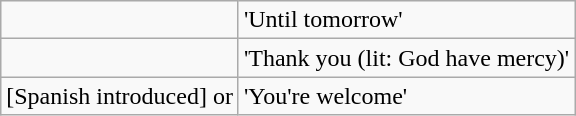<table class="wikitable">
<tr>
<td></td>
<td>'Until tomorrow'</td>
</tr>
<tr>
<td></td>
<td>'Thank you (lit: God have mercy)'</td>
</tr>
<tr>
<td> [Spanish introduced] or </td>
<td>'You're welcome'</td>
</tr>
</table>
